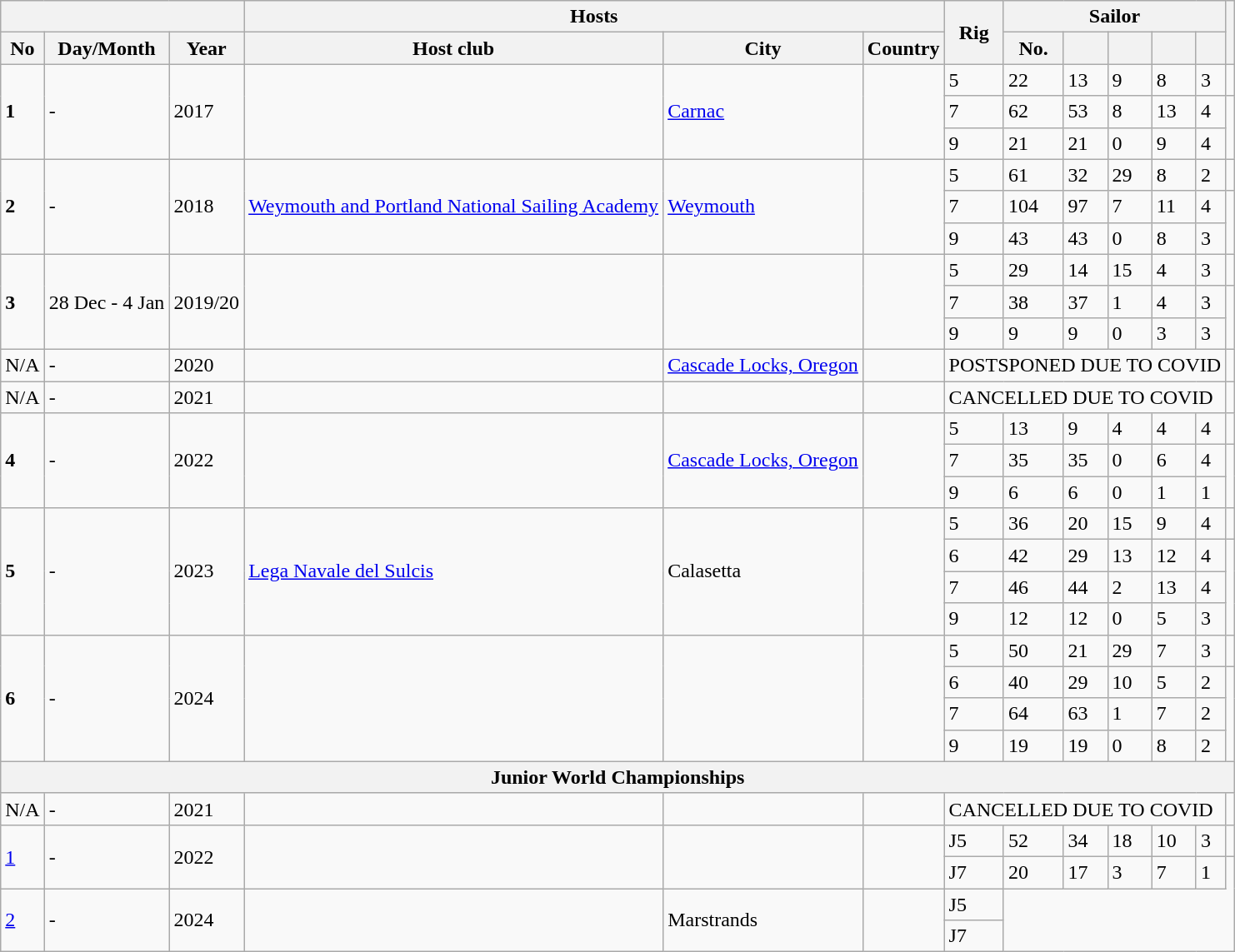<table class="wikitable">
<tr>
<th colspan=3></th>
<th colspan=3>Hosts</th>
<th rowspan=2>Rig</th>
<th colspan=5>Sailor</th>
<th rowspan=2></th>
</tr>
<tr>
<th>No</th>
<th>Day/Month</th>
<th>Year</th>
<th>Host club</th>
<th>City</th>
<th>Country</th>
<th>No.</th>
<th></th>
<th></th>
<th></th>
<th></th>
</tr>
<tr>
<td rowspan=3><strong>1</strong></td>
<td rowspan=3>-</td>
<td rowspan=3>2017</td>
<td rowspan=3></td>
<td rowspan=3><a href='#'>Carnac</a></td>
<td rowspan=3></td>
<td>5</td>
<td>22</td>
<td>13</td>
<td>9</td>
<td>8</td>
<td>3</td>
<td></td>
</tr>
<tr>
<td>7</td>
<td>62</td>
<td>53</td>
<td>8</td>
<td>13</td>
<td>4</td>
</tr>
<tr>
<td>9</td>
<td>21</td>
<td>21</td>
<td>0</td>
<td>9</td>
<td>4</td>
</tr>
<tr>
<td rowspan=3><strong>2</strong></td>
<td rowspan=3>-</td>
<td rowspan=3>2018</td>
<td rowspan=3><a href='#'>Weymouth and Portland National Sailing Academy</a></td>
<td rowspan=3><a href='#'>Weymouth</a></td>
<td rowspan=3></td>
<td>5</td>
<td>61</td>
<td>32</td>
<td>29</td>
<td>8</td>
<td>2</td>
<td></td>
</tr>
<tr>
<td>7</td>
<td>104</td>
<td>97</td>
<td>7</td>
<td>11</td>
<td>4</td>
</tr>
<tr>
<td>9</td>
<td>43</td>
<td>43</td>
<td>0</td>
<td>8</td>
<td>3</td>
</tr>
<tr>
<td rowspan=3><strong>3</strong></td>
<td rowspan=3>28 Dec - 4 Jan</td>
<td rowspan=3>2019/20</td>
<td rowspan=3></td>
<td rowspan=3></td>
<td rowspan=3></td>
<td>5</td>
<td>29</td>
<td>14</td>
<td>15</td>
<td>4</td>
<td>3</td>
<td></td>
</tr>
<tr>
<td>7</td>
<td>38</td>
<td>37</td>
<td>1</td>
<td>4</td>
<td>3</td>
</tr>
<tr>
<td>9</td>
<td>9</td>
<td>9</td>
<td>0</td>
<td>3</td>
<td>3</td>
</tr>
<tr>
<td>N/A</td>
<td>-</td>
<td>2020</td>
<td></td>
<td><a href='#'>Cascade Locks, Oregon</a></td>
<td></td>
<td colspan=6>POSTSPONED DUE TO COVID</td>
<td></td>
</tr>
<tr>
<td>N/A</td>
<td>-</td>
<td>2021</td>
<td></td>
<td></td>
<td></td>
<td colspan=6>CANCELLED DUE TO COVID</td>
<td></td>
</tr>
<tr>
<td rowspan=3><strong>4</strong></td>
<td rowspan=3>-</td>
<td rowspan=3>2022</td>
<td rowspan=3></td>
<td rowspan=3><a href='#'>Cascade Locks, Oregon</a></td>
<td rowspan=3></td>
<td>5</td>
<td>13</td>
<td>9</td>
<td>4</td>
<td>4</td>
<td>4</td>
<td></td>
</tr>
<tr>
<td>7</td>
<td>35</td>
<td>35</td>
<td>0</td>
<td>6</td>
<td>4</td>
</tr>
<tr>
<td>9</td>
<td>6</td>
<td>6</td>
<td>0</td>
<td>1</td>
<td>1</td>
</tr>
<tr>
<td rowspan=4><strong>5</strong></td>
<td rowspan=4>-</td>
<td rowspan=4>2023</td>
<td rowspan=4><a href='#'>Lega Navale del Sulcis</a></td>
<td rowspan=4>Calasetta</td>
<td rowspan=4></td>
<td>5</td>
<td>36</td>
<td>20</td>
<td>15</td>
<td>9</td>
<td>4</td>
<td><br></td>
</tr>
<tr>
<td>6</td>
<td>42</td>
<td>29</td>
<td>13</td>
<td>12</td>
<td>4</td>
</tr>
<tr>
<td>7</td>
<td>46</td>
<td>44</td>
<td>2</td>
<td>13</td>
<td>4</td>
</tr>
<tr>
<td>9</td>
<td>12</td>
<td>12</td>
<td>0</td>
<td>5</td>
<td>3</td>
</tr>
<tr>
<td rowspan=4><strong>6</strong></td>
<td rowspan=4>-</td>
<td rowspan=4>2024</td>
<td rowspan=4></td>
<td rowspan=4></td>
<td rowspan=4></td>
<td>5</td>
<td>50</td>
<td>21</td>
<td>29</td>
<td>7</td>
<td>3</td>
<td></td>
</tr>
<tr>
<td>6</td>
<td>40</td>
<td>29</td>
<td>10</td>
<td>5</td>
<td>2</td>
</tr>
<tr>
<td>7</td>
<td>64</td>
<td>63</td>
<td>1</td>
<td>7</td>
<td>2</td>
</tr>
<tr>
<td>9</td>
<td>19</td>
<td>19</td>
<td>0</td>
<td>8</td>
<td>2</td>
</tr>
<tr>
<th colspan=13>Junior World Championships</th>
</tr>
<tr>
<td>N/A</td>
<td>-</td>
<td>2021</td>
<td></td>
<td></td>
<td></td>
<td colspan=6>CANCELLED DUE TO COVID</td>
<td></td>
</tr>
<tr>
<td rowspan=2><a href='#'>1</a></td>
<td rowspan=2>-</td>
<td rowspan=2>2022</td>
<td rowspan=2></td>
<td rowspan=2></td>
<td rowspan=2></td>
<td>J5</td>
<td>52</td>
<td>34</td>
<td>18</td>
<td>10</td>
<td>3</td>
<td></td>
</tr>
<tr>
<td>J7</td>
<td>20</td>
<td>17</td>
<td>3</td>
<td>7</td>
<td>1</td>
</tr>
<tr>
<td rowspan=2><a href='#'>2</a></td>
<td rowspan=2>-</td>
<td rowspan=2>2024</td>
<td rowspan=2></td>
<td rowspan=2>Marstrands</td>
<td rowspan=2></td>
<td>J5</td>
</tr>
<tr>
<td>J7</td>
</tr>
</table>
